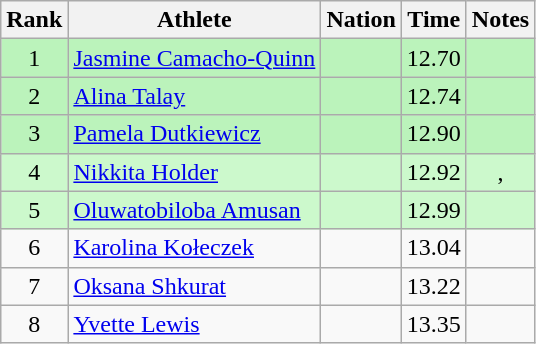<table class="wikitable sortable" style="text-align:center">
<tr>
<th>Rank</th>
<th>Athlete</th>
<th>Nation</th>
<th>Time</th>
<th>Notes</th>
</tr>
<tr bgcolor=bbf3bb>
<td>1</td>
<td align=left><a href='#'>Jasmine Camacho-Quinn</a></td>
<td align=left></td>
<td>12.70</td>
<td></td>
</tr>
<tr bgcolor=bbf3bb>
<td>2</td>
<td align=left><a href='#'>Alina Talay</a></td>
<td align=left></td>
<td>12.74</td>
<td></td>
</tr>
<tr bgcolor=bbf3bb>
<td>3</td>
<td align=left><a href='#'>Pamela Dutkiewicz</a></td>
<td align=left></td>
<td>12.90</td>
<td></td>
</tr>
<tr bgcolor=ccf9cc>
<td>4</td>
<td align=left><a href='#'>Nikkita Holder</a></td>
<td align=left></td>
<td>12.92</td>
<td>, </td>
</tr>
<tr bgcolor=ccf9cc>
<td>5</td>
<td align=left><a href='#'>Oluwatobiloba Amusan</a></td>
<td align=left></td>
<td>12.99</td>
<td></td>
</tr>
<tr>
<td>6</td>
<td align=left><a href='#'>Karolina Kołeczek</a></td>
<td align=left></td>
<td>13.04</td>
<td></td>
</tr>
<tr>
<td>7</td>
<td align=left><a href='#'>Oksana Shkurat</a></td>
<td align=left></td>
<td>13.22</td>
<td></td>
</tr>
<tr>
<td>8</td>
<td align=left><a href='#'>Yvette Lewis</a></td>
<td align=left></td>
<td>13.35</td>
<td></td>
</tr>
</table>
